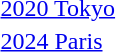<table>
<tr valign="top">
<td><a href='#'>2020 Tokyo</a><br></td>
<td></td>
<td></td>
<td></td>
</tr>
<tr valign="top">
<td><a href='#'>2024 Paris</a><br></td>
<td></td>
<td></td>
<td></td>
</tr>
</table>
